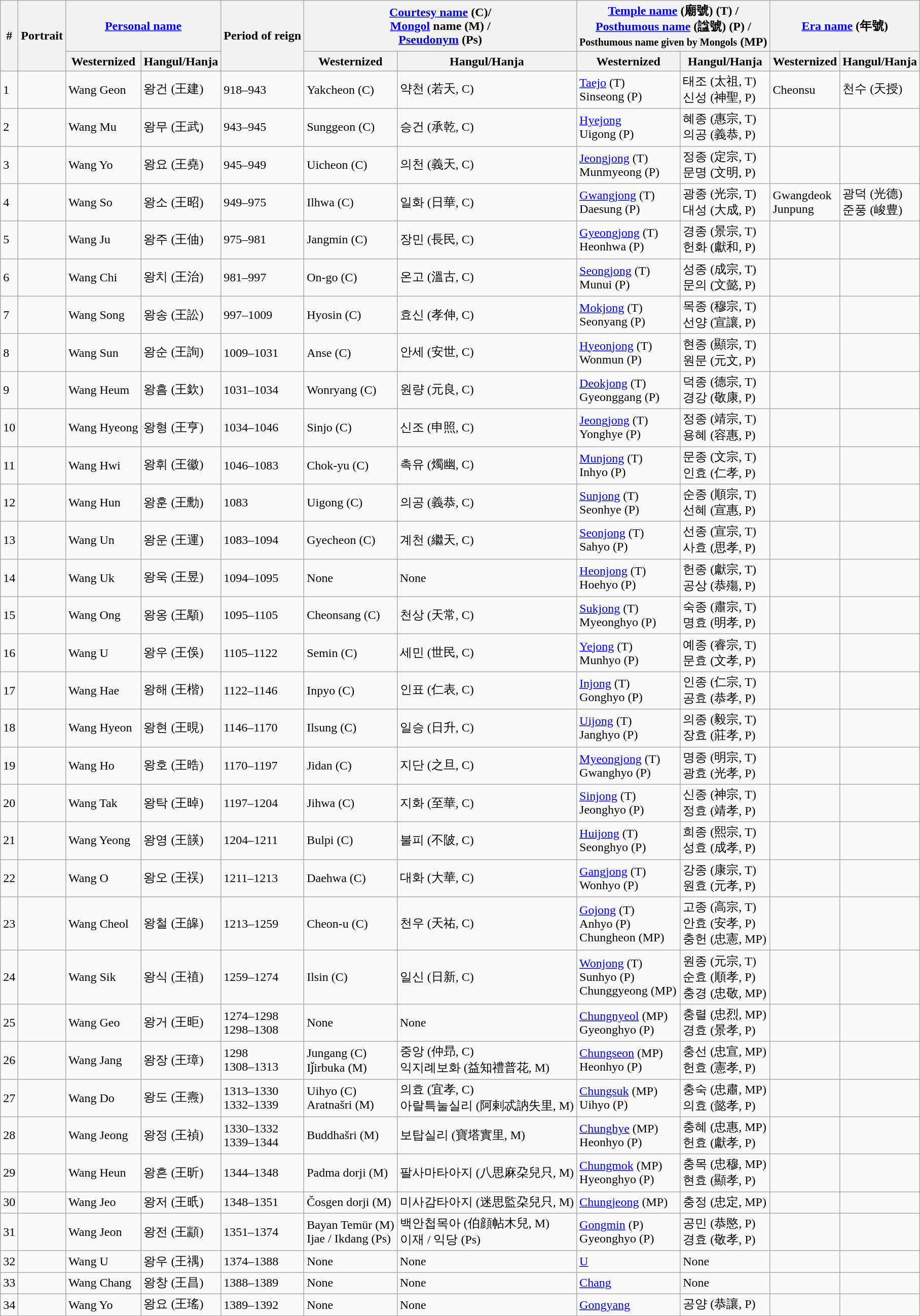<table class="wikitable">
<tr>
<th rowspan="2">#</th>
<th rowspan="2">Portrait</th>
<th colspan="2"><a href='#'>Personal name</a></th>
<th rowspan="2">Period of reign</th>
<th colspan="2"><a href='#'>Courtesy name</a> (C)/ <br> <a href='#'>Mongol</a> name (M) /<br> <a href='#'>Pseudonym</a> (Ps)</th>
<th colspan="2"><a href='#'>Temple name</a> (廟號) (T) /<br> <a href='#'>Posthumous name</a> (諡號) (P) /<br><small>Posthumous name given by Mongols</small> (MP)</th>
<th colspan="2"><a href='#'>Era name</a> (年號)</th>
</tr>
<tr>
<th>Westernized</th>
<th>Hangul/Hanja</th>
<th>Westernized</th>
<th>Hangul/Hanja</th>
<th>Westernized</th>
<th>Hangul/Hanja</th>
<th>Westernized</th>
<th>Hangul/Hanja</th>
</tr>
<tr>
<td>1</td>
<td></td>
<td>Wang Geon</td>
<td>왕건 (王建)</td>
<td>918–943</td>
<td>Yakcheon (C)</td>
<td>약천 (若天, C)</td>
<td><a href='#'>Taejo</a> (T)<br>Sinseong (P)</td>
<td>태조 (太祖, T)<br>신성 (神聖, P)</td>
<td>Cheonsu</td>
<td>천수 (天授)</td>
</tr>
<tr>
<td>2</td>
<td></td>
<td>Wang Mu</td>
<td>왕무 (王武)</td>
<td>943–945</td>
<td>Sunggeon (C)</td>
<td>승건 (承乾, C)</td>
<td><a href='#'>Hyejong</a><br>Uigong (P)</td>
<td>혜종 (惠宗, T)<br>의공 (義恭, P)</td>
<td></td>
<td></td>
</tr>
<tr>
<td>3</td>
<td></td>
<td>Wang Yo</td>
<td>왕요 (王堯)</td>
<td>945–949</td>
<td>Uicheon (C)</td>
<td>의천 (義天, C)</td>
<td><a href='#'>Jeongjong</a> (T)<br>Munmyeong (P)</td>
<td>정종 (定宗, T)<br>문명 (文明, P)</td>
<td></td>
<td></td>
</tr>
<tr>
<td>4</td>
<td></td>
<td>Wang So</td>
<td>왕소 (王昭)</td>
<td>949–975</td>
<td>Ilhwa (C)</td>
<td>일화 (日華, C)</td>
<td><a href='#'>Gwangjong</a> (T)<br>Daesung (P)</td>
<td>광종 (光宗, T)<br>대성 (大成, P)</td>
<td>Gwangdeok<br>Junpung</td>
<td>광덕 (光德)<br>준풍 (峻豊)</td>
</tr>
<tr>
<td>5</td>
<td></td>
<td>Wang Ju</td>
<td>왕주 (王伷)</td>
<td>975–981</td>
<td>Jangmin (C)</td>
<td>장민 (長民, C)</td>
<td><a href='#'>Gyeongjong</a> (T)<br>Heonhwa (P)</td>
<td>경종 (景宗, T)<br>헌화 (獻和, P)</td>
<td></td>
<td></td>
</tr>
<tr>
<td>6</td>
<td></td>
<td>Wang Chi</td>
<td>왕치 (王治)</td>
<td>981–997</td>
<td>On-go (C)</td>
<td>온고 (溫古, C)</td>
<td><a href='#'>Seongjong</a> (T)<br>Munui (P)</td>
<td>성종 (成宗, T)<br>문의 (文懿, P)</td>
<td></td>
<td></td>
</tr>
<tr>
<td>7</td>
<td></td>
<td>Wang Song</td>
<td>왕송 (王訟)</td>
<td>997–1009</td>
<td>Hyosin (C)</td>
<td>효신 (孝伸, C)</td>
<td><a href='#'>Mokjong</a> (T)<br>Seonyang (P)</td>
<td>목종 (穆宗, T)<br>선양 (宣讓, P)</td>
<td></td>
<td></td>
</tr>
<tr>
<td>8</td>
<td></td>
<td>Wang Sun</td>
<td>왕순 (王詢)</td>
<td>1009–1031</td>
<td>Anse (C)</td>
<td>안세 (安世, C)</td>
<td><a href='#'>Hyeonjong</a> (T)<br>Wonmun (P)</td>
<td>현종 (顯宗, T)<br>원문 (元文, P)</td>
<td></td>
<td></td>
</tr>
<tr>
<td>9</td>
<td></td>
<td>Wang Heum</td>
<td>왕흠 (王欽)</td>
<td>1031–1034</td>
<td>Wonryang (C)</td>
<td>원량 (元良, C)</td>
<td><a href='#'>Deokjong</a> (T)<br>Gyeonggang (P)</td>
<td>덕종 (德宗, T)<br>경강 (敬康, P)</td>
<td></td>
<td></td>
</tr>
<tr>
<td>10</td>
<td></td>
<td>Wang Hyeong</td>
<td>왕형 (王亨)</td>
<td>1034–1046</td>
<td>Sinjo (C)</td>
<td>신조 (申照, C)</td>
<td><a href='#'>Jeongjong</a> (T)<br>Yonghye (P)</td>
<td>정종 (靖宗, T)<br>용혜 (容惠, P)</td>
<td></td>
<td></td>
</tr>
<tr>
<td>11</td>
<td></td>
<td>Wang Hwi</td>
<td>왕휘 (王徽)</td>
<td>1046–1083</td>
<td>Chok-yu (C)</td>
<td>촉유 (燭幽, C)</td>
<td><a href='#'>Munjong</a> (T)<br>Inhyo (P)</td>
<td>문종 (文宗, T)<br>인효 (仁孝, P)</td>
<td></td>
<td></td>
</tr>
<tr>
<td>12</td>
<td></td>
<td>Wang Hun</td>
<td>왕훈 (王勳)</td>
<td>1083</td>
<td>Uigong (C)</td>
<td>의공 (義恭, C)</td>
<td><a href='#'>Sunjong</a> (T)<br>Seonhye (P)</td>
<td>순종 (順宗, T)<br>선혜 (宣惠, P)</td>
<td></td>
<td></td>
</tr>
<tr>
<td>13</td>
<td></td>
<td>Wang Un</td>
<td>왕운 (王運)</td>
<td>1083–1094</td>
<td>Gyecheon (C)</td>
<td>계천 (繼天, C)</td>
<td><a href='#'>Seonjong</a> (T)<br>Sahyo (P)</td>
<td>선종 (宣宗, T)<br> 사효 (思孝, P)</td>
<td></td>
<td></td>
</tr>
<tr>
<td>14</td>
<td></td>
<td>Wang Uk</td>
<td>왕욱 (王昱)</td>
<td>1094–1095</td>
<td>None</td>
<td>None</td>
<td><a href='#'>Heonjong</a> (T)<br>Hoehyo (P)</td>
<td>헌종 (獻宗, T)<br> 공상 (恭殤, P)</td>
<td></td>
<td></td>
</tr>
<tr>
<td>15</td>
<td></td>
<td>Wang Ong</td>
<td>왕옹 (王顒)</td>
<td>1095–1105</td>
<td>Cheonsang (C)</td>
<td>천상 (天常, C)</td>
<td><a href='#'>Sukjong</a> (T)<br>Myeonghyo (P)</td>
<td>숙종 (肅宗, T)<br> 명효 (明孝, P)</td>
<td></td>
<td></td>
</tr>
<tr>
<td>16</td>
<td></td>
<td>Wang U</td>
<td>왕우 (王俁)</td>
<td>1105–1122</td>
<td>Semin (C)</td>
<td>세민 (世民, C)</td>
<td><a href='#'>Yejong</a> (T)<br>Munhyo (P)</td>
<td>예종 (睿宗, T)<br> 문효 (文孝, P)</td>
<td></td>
<td></td>
</tr>
<tr>
<td>17</td>
<td></td>
<td>Wang Hae</td>
<td>왕해 (王楷)</td>
<td>1122–1146</td>
<td>Inpyo (C)</td>
<td>인표 (仁表, C)</td>
<td><a href='#'>Injong</a> (T)<br>Gonghyo (P)</td>
<td>인종 (仁宗, T)<br> 공효 (恭孝, P)</td>
<td></td>
<td></td>
</tr>
<tr>
<td>18</td>
<td></td>
<td>Wang Hyeon</td>
<td>왕현 (王晛)</td>
<td>1146–1170</td>
<td>Ilsung (C)</td>
<td>일승 (日升, C)</td>
<td><a href='#'>Uijong</a> (T)<br>Janghyo (P)</td>
<td>의종 (毅宗, T)<br> 장효 (莊孝, P)</td>
<td></td>
<td></td>
</tr>
<tr>
<td>19</td>
<td></td>
<td>Wang Ho</td>
<td>왕호 (王晧)</td>
<td>1170–1197</td>
<td>Jidan (C)</td>
<td>지단 (之旦, C)</td>
<td><a href='#'>Myeongjong</a> (T)<br>Gwanghyo (P)</td>
<td>명종 (明宗, T)<br> 광효 (光孝, P)</td>
<td></td>
<td></td>
</tr>
<tr>
<td>20</td>
<td></td>
<td>Wang Tak</td>
<td>왕탁 (王晫)</td>
<td>1197–1204</td>
<td>Jihwa (C)</td>
<td>지화 (至華, C)</td>
<td><a href='#'>Sinjong</a> (T)<br>Jeonghyo (P)</td>
<td>신종 (神宗, T)<br> 정효 (靖孝, P)</td>
<td></td>
<td></td>
</tr>
<tr>
<td>21</td>
<td></td>
<td>Wang Yeong</td>
<td>왕영 (王韺)</td>
<td>1204–1211</td>
<td>Bulpi (C)</td>
<td>불피 (不陂, C)</td>
<td><a href='#'>Huijong</a> (T)<br>Seonghyo (P)</td>
<td>희종 (熙宗, T)<br> 성효 (成孝, P)</td>
<td></td>
<td></td>
</tr>
<tr>
<td>22</td>
<td></td>
<td>Wang O</td>
<td>왕오 (王祦)</td>
<td>1211–1213</td>
<td>Daehwa (C)</td>
<td>대화 (大華, C)</td>
<td><a href='#'>Gangjong</a> (T)<br>Wonhyo (P)</td>
<td>강종 (康宗, T)<br> 원효 (元孝, P)</td>
<td></td>
<td></td>
</tr>
<tr>
<td>23</td>
<td></td>
<td>Wang Cheol</td>
<td>왕철 (王皞)</td>
<td>1213–1259</td>
<td>Cheon-u (C)</td>
<td>천우 (天祐, C)</td>
<td><a href='#'>Gojong</a> (T)<br>Anhyo (P)<br>Chungheon (MP)</td>
<td>고종 (高宗, T)<br> 안효 (安孝, P)<br>충헌 (忠憲, MP)</td>
<td></td>
<td></td>
</tr>
<tr>
<td>24</td>
<td></td>
<td>Wang Sik</td>
<td>왕식 (王禃)</td>
<td>1259–1274</td>
<td>Ilsin (C)</td>
<td>일신 (日新, C)</td>
<td><a href='#'>Wonjong</a> (T)<br>Sunhyo (P)<br>Chunggyeong (MP)</td>
<td>원종 (元宗, T)<br> 순효 (順孝, P)<br>충경 (忠敬, MP)</td>
<td></td>
<td></td>
</tr>
<tr>
<td>25</td>
<td></td>
<td>Wang Geo</td>
<td>왕거 (王昛)</td>
<td>1274–1298<br>1298–1308</td>
<td>None</td>
<td>None</td>
<td><a href='#'>Chungnyeol</a> (MP)<br>Gyeonghyo (P)</td>
<td>충렬 (忠烈, MP)<br>경효 (景孝, P)</td>
<td></td>
<td></td>
</tr>
<tr>
<td>26</td>
<td></td>
<td>Wang Jang</td>
<td>왕장 (王璋)</td>
<td>1298<br>1308–1313</td>
<td>Jungang (C)<br>Iǰirbuka (M)</td>
<td>중앙 (仲昻, C)<br>익지례보화 (益知禮普花, M)</td>
<td><a href='#'>Chungseon</a> (MP)<br>Heonhyo (P)</td>
<td>충선 (忠宣, MP)<br>헌효 (憲孝, P)</td>
<td></td>
<td></td>
</tr>
<tr>
<td>27</td>
<td></td>
<td>Wang Do</td>
<td>왕도 (王燾)</td>
<td>1313–1330<br>1332–1339</td>
<td>Uihyo (C)<br>Aratnašri (M)</td>
<td>의효 (宜孝, C)<br>아랄특눌실리 (阿剌忒訥失里, M)</td>
<td><a href='#'>Chungsuk</a> (MP)<br>Uihyo (P)</td>
<td>충숙 (忠肅, MP)<br>의효 (懿孝, P)</td>
<td></td>
<td></td>
</tr>
<tr>
<td>28</td>
<td></td>
<td>Wang Jeong</td>
<td>왕정 (王禎)</td>
<td>1330–1332<br>1339–1344</td>
<td>Buddhašri (M)</td>
<td>보탑실리 (寶塔實里, M)</td>
<td><a href='#'>Chunghye</a> (MP)<br>Heonhyo (P)</td>
<td>충혜 (忠惠, MP)<br> 헌효 (獻孝, P)</td>
<td></td>
<td></td>
</tr>
<tr>
<td>29</td>
<td></td>
<td>Wang Heun</td>
<td>왕흔 (王昕)</td>
<td>1344–1348</td>
<td>Padma dorji (M)</td>
<td>팔사마타아지 (八思麻朶兒只, M)</td>
<td><a href='#'>Chungmok</a> (MP)<br>Hyeonghyo (P)</td>
<td>충목 (忠穆, MP)<br>현효 (顯孝, P)</td>
<td></td>
<td></td>
</tr>
<tr>
<td>30</td>
<td></td>
<td>Wang Jeo</td>
<td>왕저 (王㫝)</td>
<td>1348–1351</td>
<td>Čosgen dorji (M)</td>
<td>미사감타아지 (迷思監朶兒只, M)</td>
<td><a href='#'>Chungjeong</a> (MP)</td>
<td>충정 (忠定, MP)</td>
<td></td>
<td></td>
</tr>
<tr>
<td>31</td>
<td></td>
<td>Wang Jeon</td>
<td>왕전 (王顓)</td>
<td>1351–1374</td>
<td>Bayan Temür (M)<br>Ijae / Ikdang (Ps)</td>
<td>백안첩목아 (伯顔帖木兒, M)<br>이재 / 익당 (Ps)</td>
<td><a href='#'>Gongmin</a> (P)<br>Gyeonghyo (P)</td>
<td>공민 (恭愍, P)<br>경효 (敬孝, P)</td>
<td></td>
<td></td>
</tr>
<tr>
<td>32</td>
<td></td>
<td>Wang U</td>
<td>왕우 (王禑)</td>
<td>1374–1388</td>
<td>None</td>
<td>None</td>
<td><a href='#'>U</a></td>
<td>None</td>
<td></td>
<td></td>
</tr>
<tr>
<td>33</td>
<td></td>
<td>Wang Chang</td>
<td>왕창 (王昌)</td>
<td>1388–1389</td>
<td>None</td>
<td>None</td>
<td><a href='#'>Chang</a></td>
<td>None</td>
<td></td>
<td></td>
</tr>
<tr>
<td>34</td>
<td></td>
<td>Wang Yo</td>
<td>왕요 (王瑤)</td>
<td>1389–1392</td>
<td>None</td>
<td>None</td>
<td><a href='#'>Gongyang</a></td>
<td>공양 (恭讓, P)</td>
<td></td>
<td></td>
</tr>
<tr>
</tr>
</table>
